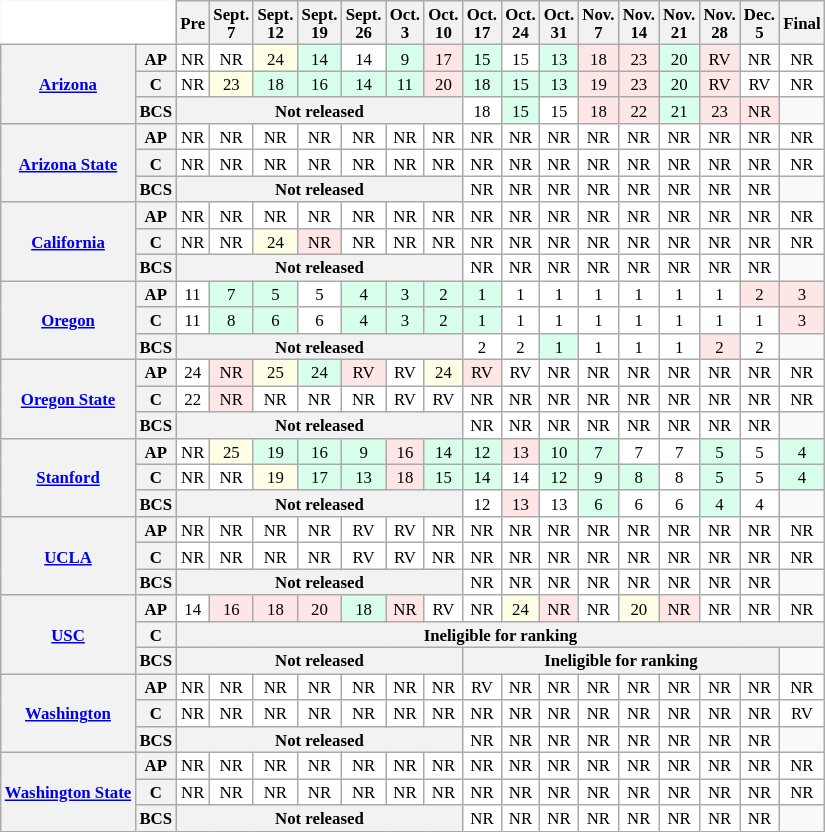<table class="wikitable" style="white-space:nowrap;font-size:70%;">
<tr>
<th colspan=2 style="background:white; border-top-style:hidden; border-left-style:hidden;"> </th>
<th>Pre</th>
<th>Sept.<br>7</th>
<th>Sept.<br>12</th>
<th>Sept.<br>19</th>
<th>Sept.<br>26</th>
<th>Oct.<br>3</th>
<th>Oct.<br>10</th>
<th>Oct.<br>17</th>
<th>Oct.<br>24</th>
<th>Oct.<br>31</th>
<th>Nov.<br>7</th>
<th>Nov.<br>14</th>
<th>Nov.<br>21</th>
<th>Nov.<br>28</th>
<th>Dec.<br>5</th>
<th>Final</th>
</tr>
<tr style="text-align:center;">
<th rowspan=3><a href='#'>Arizona</a></th>
<th>AP</th>
<td style="background:#FFF;">NR</td>
<td style="background:#FFF;">NR</td>
<td style="background:#FFFFE6;">24</td>
<td style="background:#D8FFEB;">14</td>
<td style="background:#FFF;">14</td>
<td style="background:#D8FFEB;">9</td>
<td style="background:#FFE6E6;">17</td>
<td style="background:#D8FFEB;">15</td>
<td style="background:#FFF;">15</td>
<td style="background:#D8FFEB;">13</td>
<td style="background:#FFE6E6;">18</td>
<td style="background:#FFE6E6;">23</td>
<td style="background:#D8FFEB;">20</td>
<td style="background:#FFE6E6;">RV</td>
<td style="background:#FFF;">NR</td>
<td style="background:#FFF;">NR</td>
</tr>
<tr style="text-align:center;">
<th>C</th>
<td style="background:#FFF;">NR</td>
<td style="background:#FFFFE6;">23</td>
<td style="background:#D8FFEB;">18</td>
<td style="background:#D8FFEB;">16</td>
<td style="background:#D8FFEB;">14</td>
<td style="background:#D8FFEB;">11</td>
<td style="background:#FFE6E6;">20</td>
<td style="background:#D8FFEB;">18</td>
<td style="background:#D8FFEB;">15</td>
<td style="background:#D8FFEB;">13</td>
<td style="background:#FFE6E6;">19</td>
<td style="background:#FFE6E6;">23</td>
<td style="background:#D8FFEB;">20</td>
<td style="background:#FFE6E6;">RV</td>
<td style="background:#FFF;">RV</td>
<td style="background:#FFF;">NR</td>
</tr>
<tr style="text-align:center;">
<th>BCS</th>
<th colspan=7>Not released</th>
<td style="background:#FFF;">18</td>
<td style="background:#D8FFEB;">15</td>
<td style="background:#FFF;">15</td>
<td style="background:#FFE6E6;">18</td>
<td style="background:#FFE6E6;">22</td>
<td style="background:#D8FFEB;">21</td>
<td style="background:#FFE6E6;">23</td>
<td style="background:#FFE6E6;">NR</td>
</tr>
<tr style="text-align:center;">
<th rowspan=3><a href='#'>Arizona State</a></th>
<th>AP</th>
<td style="background:#FFF;">NR</td>
<td style="background:#FFF;">NR</td>
<td style="background:#FFF;">NR</td>
<td style="background:#FFF;">NR</td>
<td style="background:#FFF;">NR</td>
<td style="background:#FFF;">NR</td>
<td style="background:#FFF;">NR</td>
<td style="background:#FFF;">NR</td>
<td style="background:#FFF;">NR</td>
<td style="background:#FFF;">NR</td>
<td style="background:#FFF;">NR</td>
<td style="background:#FFF;">NR</td>
<td style="background:#FFF;">NR</td>
<td style="background:#FFF;">NR</td>
<td style="background:#FFF;">NR</td>
<td style="background:#FFF;">NR</td>
</tr>
<tr style="text-align:center;">
<th>C</th>
<td style="background:#FFF;">NR</td>
<td style="background:#FFF;">NR</td>
<td style="background:#FFF;">NR</td>
<td style="background:#FFF;">NR</td>
<td style="background:#FFF;">NR</td>
<td style="background:#FFF;">NR</td>
<td style="background:#FFF;">NR</td>
<td style="background:#FFF;">NR</td>
<td style="background:#FFF;">NR</td>
<td style="background:#FFF;">NR</td>
<td style="background:#FFF;">NR</td>
<td style="background:#FFF;">NR</td>
<td style="background:#FFF;">NR</td>
<td style="background:#FFF;">NR</td>
<td style="background:#FFF;">NR</td>
<td style="background:#FFF;">NR</td>
</tr>
<tr style="text-align:center;">
<th>BCS</th>
<th colspan=7>Not released</th>
<td style="background:#FFF;">NR</td>
<td style="background:#FFF;">NR</td>
<td style="background:#FFF;">NR</td>
<td style="background:#FFF;">NR</td>
<td style="background:#FFF;">NR</td>
<td style="background:#FFF;">NR</td>
<td style="background:#FFF;">NR</td>
<td style="background:#FFF;">NR</td>
</tr>
<tr style="text-align:center;">
<th rowspan=3><a href='#'>California</a></th>
<th>AP</th>
<td style="background:#FFF;">NR</td>
<td style="background:#FFF;">NR</td>
<td style="background:#FFF;">NR</td>
<td style="background:#FFF;">NR</td>
<td style="background:#FFF;">NR</td>
<td style="background:#FFF;">NR</td>
<td style="background:#FFF;">NR</td>
<td style="background:#FFF;">NR</td>
<td style="background:#FFF;">NR</td>
<td style="background:#FFF;">NR</td>
<td style="background:#FFF;">NR</td>
<td style="background:#FFF;">NR</td>
<td style="background:#FFF;">NR</td>
<td style="background:#FFF;">NR</td>
<td style="background:#FFF;">NR</td>
<td style="background:#FFF;">NR</td>
</tr>
<tr style="text-align:center;">
<th>C</th>
<td style="background:#FFF;">NR</td>
<td style="background:#FFF;">NR</td>
<td style="background:#FFFFE6;">24</td>
<td style="background:#FFE6E6;">NR</td>
<td style="background:#FFF;">NR</td>
<td style="background:#FFF;">NR</td>
<td style="background:#FFF;">NR</td>
<td style="background:#FFF;">NR</td>
<td style="background:#FFF;">NR</td>
<td style="background:#FFF;">NR</td>
<td style="background:#FFF;">NR</td>
<td style="background:#FFF;">NR</td>
<td style="background:#FFF;">NR</td>
<td style="background:#FFF;">NR</td>
<td style="background:#FFF;">NR</td>
<td style="background:#FFF;">NR</td>
</tr>
<tr style="text-align:center;">
<th>BCS</th>
<th colspan=7>Not released</th>
<td style="background:#FFF;">NR</td>
<td style="background:#FFF;">NR</td>
<td style="background:#FFF;">NR</td>
<td style="background:#FFF;">NR</td>
<td style="background:#FFF;">NR</td>
<td style="background:#FFF;">NR</td>
<td style="background:#FFF;">NR</td>
<td style="background:#FFF;">NR</td>
</tr>
<tr style="text-align:center;">
<th rowspan=3><a href='#'>Oregon</a></th>
<th>AP</th>
<td style="background:#FFF;">11</td>
<td style="background:#D8FFEB;">7</td>
<td style="background:#D8FFEB;">5</td>
<td style="background:#FFF;">5</td>
<td style="background:#D8FFEB;">4</td>
<td style="background:#D8FFEB;">3</td>
<td style="background:#D8FFEB;">2</td>
<td style="background:#D8FFEB;">1</td>
<td style="background:#FFF;">1</td>
<td style="background:#FFF;">1</td>
<td style="background:#FFF;">1</td>
<td style="background:#FFF;">1</td>
<td style="background:#FFF;">1</td>
<td style="background:#FFF;">1</td>
<td style="background:#FFE6E6;">2</td>
<td style="background:#FFE6E6;">3</td>
</tr>
<tr style="text-align:center;">
<th>C</th>
<td style="background:#FFF;">11</td>
<td style="background:#D8FFEB;">8</td>
<td style="background:#D8FFEB;">6</td>
<td style="background:#FFF;">6</td>
<td style="background:#D8FFEB;">4</td>
<td style="background:#D8FFEB;">3</td>
<td style="background:#D8FFEB;">2</td>
<td style="background:#D8FFEB;">1</td>
<td style="background:#FFF;">1</td>
<td style="background:#FFF;">1</td>
<td style="background:#FFF;">1</td>
<td style="background:#FFF;">1</td>
<td style="background:#FFF;">1</td>
<td style="background:#FFF;">1</td>
<td style="background:#FFF;">1</td>
<td style="background:#FFE6E6;">3</td>
</tr>
<tr style="text-align:center;">
<th>BCS</th>
<th colspan=7>Not released</th>
<td style="background:#FFF;">2</td>
<td style="background:#FFF;">2</td>
<td style="background:#D8FFEB;">1</td>
<td style="background:#FFF;">1</td>
<td style="background:#FFF;">1</td>
<td style="background:#FFF;">1</td>
<td style="background:#FFE6E6;">2</td>
<td style="background:#FFF;">2</td>
</tr>
<tr style="text-align:center;">
<th rowspan=3><a href='#'>Oregon State</a></th>
<th>AP</th>
<td style="background:#FFF;">24</td>
<td style="background:#FFE6E6;">NR</td>
<td style="background:#FFFFE6;">25</td>
<td style="background:#D8FFEB;">24</td>
<td style="background:#FFE6E6;">RV</td>
<td style="background:#FFF;">RV</td>
<td style="background:#FFFFE6;">24</td>
<td style="background:#FFE6E6;">RV</td>
<td style="background:#FFF;">RV</td>
<td style="background:#FFF;">NR</td>
<td style="background:#FFF;">NR</td>
<td style="background:#FFF;">NR</td>
<td style="background:#FFF;">NR</td>
<td style="background:#FFF;">NR</td>
<td style="background:#FFF;">NR</td>
<td style="background:#FFF;">NR</td>
</tr>
<tr style="text-align:center;">
<th>C</th>
<td style="background:#FFF;">22</td>
<td style="background:#FFE6E6;">NR</td>
<td style="background:#FFF;">NR</td>
<td style="background:#FFF;">NR</td>
<td style="background:#FFF;">NR</td>
<td style="background:#FFF;">RV</td>
<td style="background:#FFF;">RV</td>
<td style="background:#FFF;">NR</td>
<td style="background:#FFF;">NR</td>
<td style="background:#FFF;">NR</td>
<td style="background:#FFF;">NR</td>
<td style="background:#FFF;">NR</td>
<td style="background:#FFF;">NR</td>
<td style="background:#FFF;">NR</td>
<td style="background:#FFF;">NR</td>
<td style="background:#FFF;">NR</td>
</tr>
<tr style="text-align:center;">
<th>BCS</th>
<th colspan=7>Not released</th>
<td style="background:#FFF;">NR</td>
<td style="background:#FFF;">NR</td>
<td style="background:#FFF;">NR</td>
<td style="background:#FFF;">NR</td>
<td style="background:#FFF;">NR</td>
<td style="background:#FFF;">NR</td>
<td style="background:#FFF;">NR</td>
<td style="background:#FFF;">NR</td>
</tr>
<tr style="text-align:center;">
<th rowspan=3><a href='#'>Stanford</a></th>
<th>AP</th>
<td style="background:#FFF;">NR</td>
<td style="background:#FFFFE6;">25</td>
<td style="background:#D8FFEB;">19</td>
<td style="background:#D8FFEB;">16</td>
<td style="background:#D8FFEB;">9</td>
<td style="background:#FFE6E6;">16</td>
<td style="background:#D8FFEB;">14</td>
<td style="background:#D8FFEB;">12</td>
<td style="background:#FFE6E6;">13</td>
<td style="background:#D8FFEB;">10</td>
<td style="background:#D8FFEB;">7</td>
<td style="background:#FFF;">7</td>
<td style="background:#FFF;">7</td>
<td style="background:#D8FFEB;">5</td>
<td style="background:#FFF;">5</td>
<td style="background:#D8FFEB;">4</td>
</tr>
<tr style="text-align:center;">
<th>C</th>
<td style="background:#FFF;">NR</td>
<td style="background:#FFF;">NR</td>
<td style="background:#FFFFE6;">19</td>
<td style="background:#D8FFEB;">17</td>
<td style="background:#D8FFEB;">13</td>
<td style="background:#FFE6E6;">18</td>
<td style="background:#D8FFEB;">15</td>
<td style="background:#D8FFEB;">14</td>
<td style="background:#FFF;">14</td>
<td style="background:#D8FFEB;">12</td>
<td style="background:#D8FFEB;">9</td>
<td style="background:#D8FFEB;">8</td>
<td style="background:#FFF;">8</td>
<td style="background:#D8FFEB;">5</td>
<td style="background:#FFF;">5</td>
<td style="background:#D8FFEB;">4</td>
</tr>
<tr style="text-align:center;">
<th>BCS</th>
<th colspan=7>Not released</th>
<td style="background:#FFF;">12</td>
<td style="background:#FFE6E6;">13</td>
<td style="background:#FFF;">13</td>
<td style="background:#D8FFEB;">6</td>
<td style="background:#FFF;">6</td>
<td style="background:#FFF;">6</td>
<td style="background:#D8FFEB;">4</td>
<td style="background:#FFF;">4</td>
</tr>
<tr style="text-align:center;">
<th rowspan=3><a href='#'>UCLA</a></th>
<th>AP</th>
<td style="background:#FFF;">NR</td>
<td style="background:#FFF;">NR</td>
<td style="background:#FFF;">NR</td>
<td style="background:#FFF;">NR</td>
<td style="background:#FFF;">RV</td>
<td style="background:#FFF;">RV</td>
<td style="background:#FFF;">NR</td>
<td style="background:#FFF;">NR</td>
<td style="background:#FFF;">NR</td>
<td style="background:#FFF;">NR</td>
<td style="background:#FFF;">NR</td>
<td style="background:#FFF;">NR</td>
<td style="background:#FFF;">NR</td>
<td style="background:#FFF;">NR</td>
<td style="background:#FFF;">NR</td>
<td style="background:#FFF;">NR</td>
</tr>
<tr style="text-align:center;">
<th>C</th>
<td style="background:#FFF;">NR</td>
<td style="background:#FFF;">NR</td>
<td style="background:#FFF;">NR</td>
<td style="background:#FFF;">NR</td>
<td style="background:#FFF;">RV</td>
<td style="background:#FFF;">RV</td>
<td style="background:#FFF;">NR</td>
<td style="background:#FFF;">NR</td>
<td style="background:#FFF;">NR</td>
<td style="background:#FFF;">NR</td>
<td style="background:#FFF;">NR</td>
<td style="background:#FFF;">NR</td>
<td style="background:#FFF;">NR</td>
<td style="background:#FFF;">NR</td>
<td style="background:#FFF;">NR</td>
<td style="background:#FFF;">NR</td>
</tr>
<tr style="text-align:center;">
<th>BCS</th>
<th colspan=7>Not released</th>
<td style="background:#FFF;">NR</td>
<td style="background:#FFF;">NR</td>
<td style="background:#FFF;">NR</td>
<td style="background:#FFF;">NR</td>
<td style="background:#FFF;">NR</td>
<td style="background:#FFF;">NR</td>
<td style="background:#FFF;">NR</td>
<td style="background:#FFF;">NR</td>
</tr>
<tr style="text-align:center;">
<th rowspan=3><a href='#'>USC</a></th>
<th>AP</th>
<td style="background:#FFF;">14</td>
<td style="background:#FFE6E6;">16</td>
<td style="background:#FFE6E6;">18</td>
<td style="background:#FFE6E6;">20</td>
<td style="background:#D8FFEB;">18</td>
<td style="background:#FFE6E6;">NR</td>
<td style="background:#FFF;">RV</td>
<td style="background:#FFF;">NR</td>
<td style="background:#FFFFE6;">24</td>
<td style="background:#FFE6E6;">NR</td>
<td style="background:#FFF;">NR</td>
<td style="background:#FFFFE6;">20</td>
<td style="background:#FFE6E6;">NR</td>
<td style="background:#FFF;">NR</td>
<td style="background:#FFF;">NR</td>
<td style="background:#FFF;">NR</td>
</tr>
<tr style="text-align:center;">
<th>C</th>
<th colspan=16>Ineligible for ranking</th>
</tr>
<tr style="text-align:center;">
<th>BCS</th>
<th colspan=7>Not released</th>
<th colspan=8>Ineligible for ranking</th>
</tr>
<tr style="text-align:center;">
<th rowspan=3><a href='#'>Washington</a></th>
<th>AP</th>
<td style="background:#FFF;">NR</td>
<td style="background:#FFF;">NR</td>
<td style="background:#FFF;">NR</td>
<td style="background:#FFF;">NR</td>
<td style="background:#FFF;">NR</td>
<td style="background:#FFF;">NR</td>
<td style="background:#FFF;">NR</td>
<td style="background:#FFF;">RV</td>
<td style="background:#FFF;">NR</td>
<td style="background:#FFF;">NR</td>
<td style="background:#FFF;">NR</td>
<td style="background:#FFF;">NR</td>
<td style="background:#FFF;">NR</td>
<td style="background:#FFF;">NR</td>
<td style="background:#FFF;">NR</td>
<td style="background:#FFF;">NR</td>
</tr>
<tr style="text-align:center;">
<th>C</th>
<td style="background:#FFF;">NR</td>
<td style="background:#FFF;">NR</td>
<td style="background:#FFF;">NR</td>
<td style="background:#FFF;">NR</td>
<td style="background:#FFF;">NR</td>
<td style="background:#FFF;">NR</td>
<td style="background:#FFF;">NR</td>
<td style="background:#FFF;">NR</td>
<td style="background:#FFF;">NR</td>
<td style="background:#FFF;">NR</td>
<td style="background:#FFF;">NR</td>
<td style="background:#FFF;">NR</td>
<td style="background:#FFF;">NR</td>
<td style="background:#FFF;">NR</td>
<td style="background:#FFF;">NR</td>
<td style="background:#FFF;">RV</td>
</tr>
<tr style="text-align:center;">
<th>BCS</th>
<th colspan=7>Not released</th>
<td style="background:#FFF;">NR</td>
<td style="background:#FFF;">NR</td>
<td style="background:#FFF;">NR</td>
<td style="background:#FFF;">NR</td>
<td style="background:#FFF;">NR</td>
<td style="background:#FFF;">NR</td>
<td style="background:#FFF;">NR</td>
<td style="background:#FFF;">NR</td>
</tr>
<tr style="text-align:center;">
<th rowspan=3><a href='#'>Washington State</a></th>
<th>AP</th>
<td style="background:#FFF;">NR</td>
<td style="background:#FFF;">NR</td>
<td style="background:#FFF;">NR</td>
<td style="background:#FFF;">NR</td>
<td style="background:#FFF;">NR</td>
<td style="background:#FFF;">NR</td>
<td style="background:#FFF;">NR</td>
<td style="background:#FFF;">NR</td>
<td style="background:#FFF;">NR</td>
<td style="background:#FFF;">NR</td>
<td style="background:#FFF;">NR</td>
<td style="background:#FFF;">NR</td>
<td style="background:#FFF;">NR</td>
<td style="background:#FFF;">NR</td>
<td style="background:#FFF;">NR</td>
<td style="background:#FFF;">NR</td>
</tr>
<tr style="text-align:center;">
<th>C</th>
<td style="background:#FFF;">NR</td>
<td style="background:#FFF;">NR</td>
<td style="background:#FFF;">NR</td>
<td style="background:#FFF;">NR</td>
<td style="background:#FFF;">NR</td>
<td style="background:#FFF;">NR</td>
<td style="background:#FFF;">NR</td>
<td style="background:#FFF;">NR</td>
<td style="background:#FFF;">NR</td>
<td style="background:#FFF;">NR</td>
<td style="background:#FFF;">NR</td>
<td style="background:#FFF;">NR</td>
<td style="background:#FFF;">NR</td>
<td style="background:#FFF;">NR</td>
<td style="background:#FFF;">NR</td>
<td style="background:#FFF;">NR</td>
</tr>
<tr style="text-align:center;">
<th>BCS</th>
<th colspan=7>Not released</th>
<td style="background:#FFF;">NR</td>
<td style="background:#FFF;">NR</td>
<td style="background:#FFF;">NR</td>
<td style="background:#FFF;">NR</td>
<td style="background:#FFF;">NR</td>
<td style="background:#FFF;">NR</td>
<td style="background:#FFF;">NR</td>
<td style="background:#FFF;">NR</td>
</tr>
</table>
